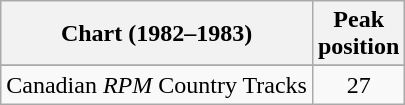<table class="wikitable sortable">
<tr>
<th align="left">Chart (1982–1983)</th>
<th align="center">Peak<br>position</th>
</tr>
<tr>
</tr>
<tr>
<td align="left">Canadian <em>RPM</em> Country Tracks</td>
<td align="center">27</td>
</tr>
</table>
